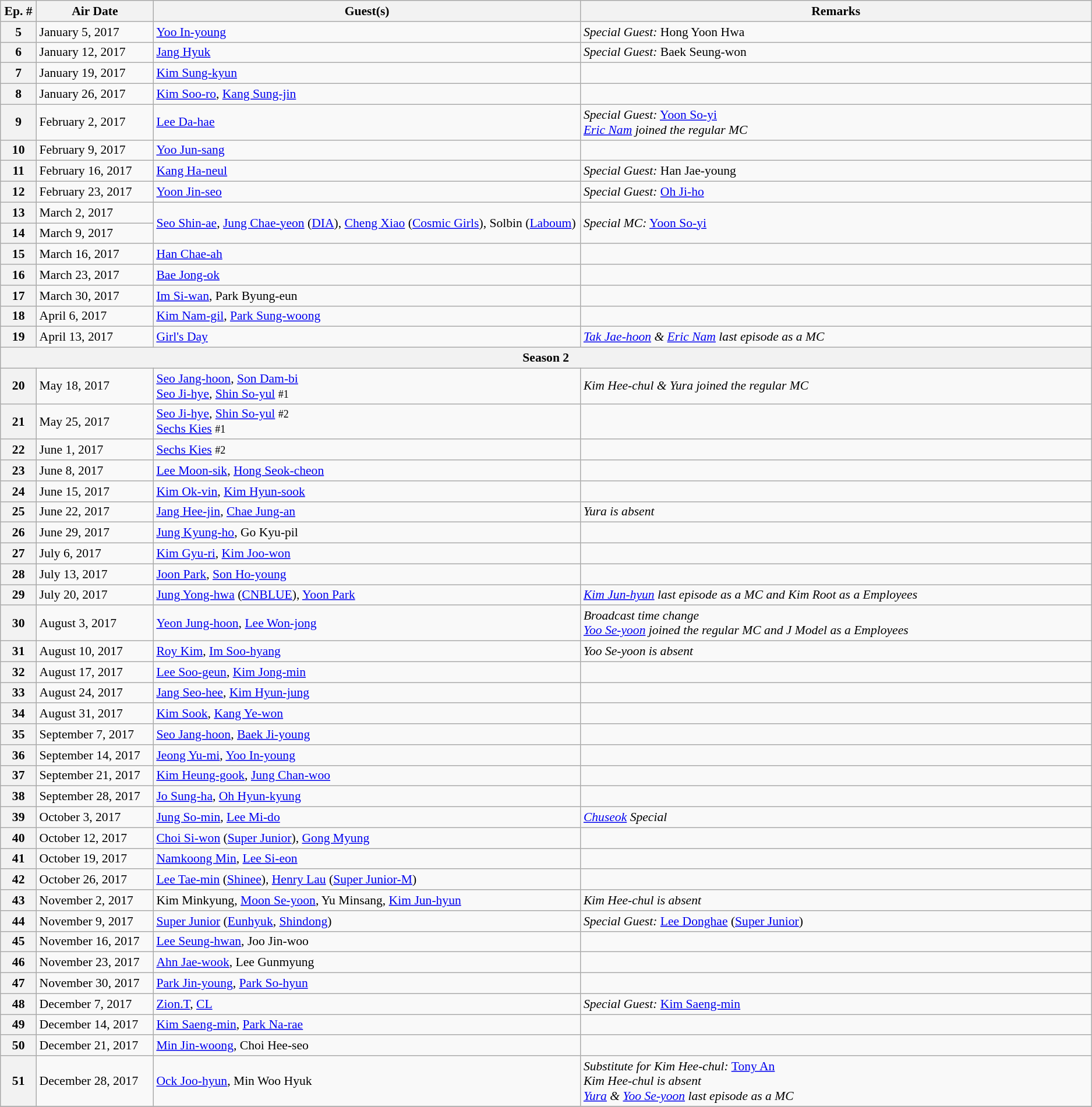<table class="wikitable" style = "font-size: 90%;">
<tr>
<th width=35>Ep. #</th>
<th width=130>Air Date</th>
<th width=500>Guest(s)</th>
<th width=600>Remarks</th>
</tr>
<tr>
<th>5</th>
<td>January 5, 2017</td>
<td><a href='#'>Yoo In-young</a></td>
<td><em>Special Guest:</em> Hong Yoon Hwa</td>
</tr>
<tr>
<th>6</th>
<td>January 12, 2017</td>
<td><a href='#'>Jang Hyuk</a></td>
<td><em>Special Guest:</em> Baek Seung-won</td>
</tr>
<tr>
<th>7</th>
<td>January 19, 2017</td>
<td><a href='#'>Kim Sung-kyun</a></td>
<td></td>
</tr>
<tr>
<th>8</th>
<td>January 26, 2017</td>
<td><a href='#'>Kim Soo-ro</a>, <a href='#'>Kang Sung-jin</a></td>
<td></td>
</tr>
<tr>
<th>9</th>
<td>February 2, 2017</td>
<td><a href='#'>Lee Da-hae</a></td>
<td><em>Special Guest:</em> <a href='#'>Yoon So-yi</a><br><em><a href='#'>Eric Nam</a> joined the regular MC</em></td>
</tr>
<tr>
<th>10</th>
<td>February 9, 2017</td>
<td><a href='#'>Yoo Jun-sang</a></td>
<td></td>
</tr>
<tr>
<th>11</th>
<td>February 16, 2017</td>
<td><a href='#'>Kang Ha-neul</a></td>
<td><em>Special Guest:</em> Han Jae-young</td>
</tr>
<tr>
<th>12</th>
<td>February 23, 2017</td>
<td><a href='#'>Yoon Jin-seo</a></td>
<td><em>Special Guest:</em> <a href='#'>Oh Ji-ho</a></td>
</tr>
<tr>
<th>13</th>
<td>March 2, 2017</td>
<td rowspan="2"><a href='#'>Seo Shin-ae</a>, <a href='#'>Jung Chae-yeon</a> (<a href='#'>DIA</a>), <a href='#'>Cheng Xiao</a> (<a href='#'>Cosmic Girls</a>), Solbin (<a href='#'>Laboum</a>)</td>
<td rowspan="2"><em>Special MC:</em> <a href='#'>Yoon So-yi</a></td>
</tr>
<tr>
<th>14</th>
<td>March 9, 2017</td>
</tr>
<tr>
<th>15</th>
<td>March 16, 2017</td>
<td><a href='#'>Han Chae-ah</a></td>
<td></td>
</tr>
<tr>
<th>16</th>
<td>March 23, 2017</td>
<td><a href='#'>Bae Jong-ok</a></td>
<td></td>
</tr>
<tr>
<th>17</th>
<td>March 30, 2017</td>
<td><a href='#'>Im Si-wan</a>, Park Byung-eun</td>
<td></td>
</tr>
<tr>
<th>18</th>
<td>April 6, 2017</td>
<td><a href='#'>Kim Nam-gil</a>, <a href='#'>Park Sung-woong</a></td>
<td></td>
</tr>
<tr>
<th>19</th>
<td>April 13, 2017</td>
<td><a href='#'>Girl's Day</a></td>
<td><em><a href='#'>Tak Jae-hoon</a> & <a href='#'>Eric Nam</a> last episode as a MC</em></td>
</tr>
<tr>
<th colspan="4">Season 2</th>
</tr>
<tr>
<th>20</th>
<td>May 18, 2017</td>
<td><a href='#'>Seo Jang-hoon</a>, <a href='#'>Son Dam-bi</a><br><a href='#'>Seo Ji-hye</a>, <a href='#'>Shin So-yul</a> <small>#1</small></td>
<td><em>Kim Hee-chul & Yura joined the regular MC</em></td>
</tr>
<tr>
<th>21</th>
<td>May 25, 2017</td>
<td><a href='#'>Seo Ji-hye</a>, <a href='#'>Shin So-yul</a> <small>#2</small><br><a href='#'>Sechs Kies</a> <small>#1</small></td>
<td></td>
</tr>
<tr>
<th>22</th>
<td>June 1, 2017</td>
<td><a href='#'>Sechs Kies</a> <small>#2</small></td>
<td></td>
</tr>
<tr>
<th>23</th>
<td>June 8, 2017</td>
<td><a href='#'>Lee Moon-sik</a>, <a href='#'>Hong Seok-cheon</a></td>
<td></td>
</tr>
<tr>
<th>24</th>
<td>June 15, 2017</td>
<td><a href='#'>Kim Ok-vin</a>, <a href='#'>Kim Hyun-sook</a></td>
<td></td>
</tr>
<tr>
<th>25</th>
<td>June 22, 2017</td>
<td><a href='#'>Jang Hee-jin</a>, <a href='#'>Chae Jung-an</a></td>
<td><em>Yura is absent</em></td>
</tr>
<tr>
<th>26</th>
<td>June 29, 2017</td>
<td><a href='#'>Jung Kyung-ho</a>, Go Kyu-pil</td>
<td></td>
</tr>
<tr>
<th>27</th>
<td>July 6, 2017</td>
<td><a href='#'>Kim Gyu-ri</a>, <a href='#'>Kim Joo-won</a></td>
<td></td>
</tr>
<tr>
<th>28</th>
<td>July 13, 2017</td>
<td><a href='#'>Joon Park</a>, <a href='#'>Son Ho-young</a></td>
<td></td>
</tr>
<tr>
<th>29</th>
<td>July 20, 2017</td>
<td><a href='#'>Jung Yong-hwa</a> (<a href='#'>CNBLUE</a>), <a href='#'>Yoon Park</a></td>
<td><em><a href='#'>Kim Jun-hyun</a> last episode as a MC and Kim Root as a Employees</em></td>
</tr>
<tr>
<th>30</th>
<td>August 3, 2017</td>
<td><a href='#'>Yeon Jung-hoon</a>, <a href='#'>Lee Won-jong</a></td>
<td><em>Broadcast time change</em><br><em><a href='#'>Yoo Se-yoon</a> joined the regular MC and J Model as a Employees</em></td>
</tr>
<tr>
<th>31</th>
<td>August 10, 2017</td>
<td><a href='#'>Roy Kim</a>, <a href='#'>Im Soo-hyang</a></td>
<td><em>Yoo Se-yoon is absent</em></td>
</tr>
<tr>
<th>32</th>
<td>August 17, 2017</td>
<td><a href='#'>Lee Soo-geun</a>, <a href='#'>Kim Jong-min</a></td>
<td></td>
</tr>
<tr>
<th>33</th>
<td>August 24, 2017</td>
<td><a href='#'>Jang Seo-hee</a>, <a href='#'>Kim Hyun-jung</a></td>
<td></td>
</tr>
<tr>
<th>34</th>
<td>August 31, 2017</td>
<td><a href='#'>Kim Sook</a>, <a href='#'>Kang Ye-won</a></td>
<td></td>
</tr>
<tr>
<th>35</th>
<td>September 7, 2017</td>
<td><a href='#'>Seo Jang-hoon</a>, <a href='#'>Baek Ji-young</a></td>
<td></td>
</tr>
<tr>
<th>36</th>
<td>September 14, 2017</td>
<td><a href='#'>Jeong Yu-mi</a>, <a href='#'>Yoo In-young</a></td>
<td></td>
</tr>
<tr>
<th>37</th>
<td>September 21, 2017</td>
<td><a href='#'>Kim Heung-gook</a>, <a href='#'>Jung Chan-woo</a></td>
<td></td>
</tr>
<tr>
<th>38</th>
<td>September 28, 2017</td>
<td><a href='#'>Jo Sung-ha</a>, <a href='#'>Oh Hyun-kyung</a></td>
<td></td>
</tr>
<tr>
<th>39</th>
<td>October 3, 2017</td>
<td><a href='#'>Jung So-min</a>, <a href='#'>Lee Mi-do</a></td>
<td><em><a href='#'>Chuseok</a> Special</em></td>
</tr>
<tr>
<th>40</th>
<td>October 12, 2017</td>
<td><a href='#'>Choi Si-won</a> (<a href='#'>Super Junior</a>), <a href='#'>Gong Myung</a></td>
<td></td>
</tr>
<tr>
<th>41</th>
<td>October 19, 2017</td>
<td><a href='#'>Namkoong Min</a>, <a href='#'>Lee Si-eon</a></td>
<td></td>
</tr>
<tr>
<th>42</th>
<td>October 26, 2017</td>
<td><a href='#'>Lee Tae-min</a> (<a href='#'>Shinee</a>), <a href='#'>Henry Lau</a> (<a href='#'>Super Junior-M</a>)</td>
<td></td>
</tr>
<tr>
<th>43</th>
<td>November 2, 2017</td>
<td>Kim Minkyung, <a href='#'>Moon Se-yoon</a>, Yu Minsang, <a href='#'>Kim Jun-hyun</a></td>
<td><em>Kim Hee-chul is absent</em></td>
</tr>
<tr>
<th>44</th>
<td>November 9, 2017</td>
<td><a href='#'>Super Junior</a> (<a href='#'>Eunhyuk</a>, <a href='#'>Shindong</a>)</td>
<td><em>Special Guest:</em> <a href='#'>Lee Donghae</a> (<a href='#'>Super Junior</a>)</td>
</tr>
<tr>
<th>45</th>
<td>November 16, 2017</td>
<td><a href='#'>Lee Seung-hwan</a>, Joo Jin-woo</td>
<td></td>
</tr>
<tr>
<th>46</th>
<td>November 23, 2017</td>
<td><a href='#'>Ahn Jae-wook</a>, Lee Gunmyung</td>
<td></td>
</tr>
<tr>
<th>47</th>
<td>November 30, 2017</td>
<td><a href='#'>Park Jin-young</a>, <a href='#'>Park So-hyun</a></td>
<td></td>
</tr>
<tr>
<th>48</th>
<td>December 7, 2017</td>
<td><a href='#'>Zion.T</a>, <a href='#'>CL</a></td>
<td><em>Special Guest:</em> <a href='#'>Kim Saeng-min</a></td>
</tr>
<tr>
<th>49</th>
<td>December 14, 2017</td>
<td><a href='#'>Kim Saeng-min</a>, <a href='#'>Park Na-rae</a></td>
<td></td>
</tr>
<tr>
<th>50</th>
<td>December 21, 2017</td>
<td><a href='#'>Min Jin-woong</a>, Choi Hee-seo</td>
<td></td>
</tr>
<tr>
<th>51</th>
<td>December 28, 2017</td>
<td><a href='#'>Ock Joo-hyun</a>, Min Woo Hyuk</td>
<td><em>Substitute for Kim Hee-chul:</em> <a href='#'>Tony An</a><br><em>Kim Hee-chul is absent</em><br><em><a href='#'>Yura</a> & <a href='#'>Yoo Se-yoon</a> last episode as a MC</em></td>
</tr>
<tr>
</tr>
</table>
